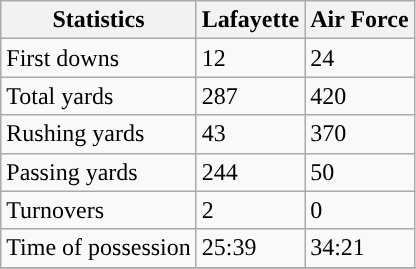<table class="wikitable">
<tr>
<th>Statistics</th>
<th>Lafayette</th>
<th>Air Force</th>
</tr>
<tr>
<td>First downs</td>
<td>12</td>
<td>24</td>
</tr>
<tr>
<td>Total yards</td>
<td>287</td>
<td>420</td>
</tr>
<tr>
<td>Rushing yards</td>
<td>43</td>
<td>370</td>
</tr>
<tr>
<td>Passing yards</td>
<td>244</td>
<td>50</td>
</tr>
<tr>
<td>Turnovers</td>
<td>2</td>
<td>0</td>
</tr>
<tr>
<td>Time of possession</td>
<td>25:39</td>
<td>34:21</td>
</tr>
<tr>
</tr>
</table>
